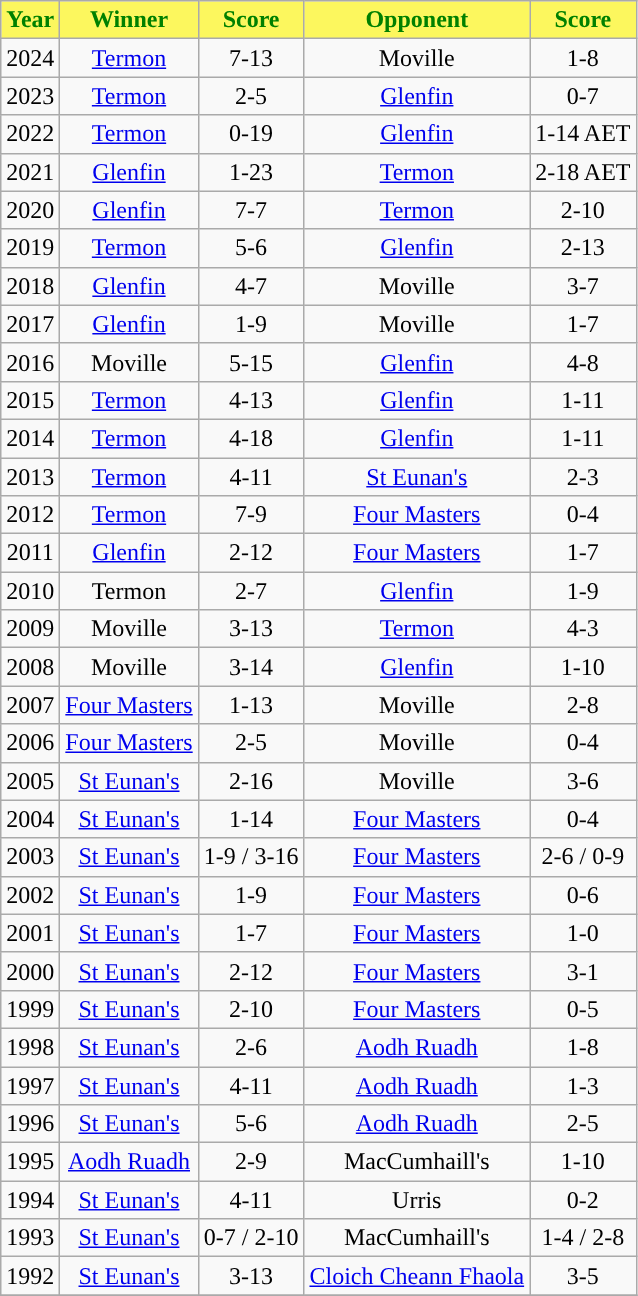<table class="wikitable" style="text-align:center;">
<tr>
<th style="background:#FCF75E;color:green;">Year</th>
<th style="background:#FCF75E;color:green;">Winner</th>
<th style="background:#FCF75E;color:green;">Score</th>
<th style="background:#FCF75E;color:green;">Opponent</th>
<th style="background:#FCF75E;color:green;">Score</th>
</tr>
<tr>
<td>2024</td>
<td><a href='#'>Termon</a></td>
<td>7-13</td>
<td>Moville</td>
<td>1-8</td>
</tr>
<tr>
<td>2023</td>
<td><a href='#'>Termon</a></td>
<td>2-5</td>
<td><a href='#'>Glenfin</a></td>
<td>0-7</td>
</tr>
<tr>
<td>2022 </td>
<td><a href='#'>Termon</a></td>
<td>0-19</td>
<td><a href='#'>Glenfin</a></td>
<td>1-14 AET</td>
</tr>
<tr>
<td>2021</td>
<td><a href='#'>Glenfin</a></td>
<td>1-23</td>
<td><a href='#'>Termon</a></td>
<td>2-18 AET</td>
</tr>
<tr>
<td>2020</td>
<td><a href='#'>Glenfin</a></td>
<td>7-7</td>
<td><a href='#'>Termon</a></td>
<td>2-10</td>
</tr>
<tr>
<td>2019</td>
<td><a href='#'>Termon</a></td>
<td>5-6</td>
<td><a href='#'>Glenfin</a></td>
<td>2-13</td>
</tr>
<tr>
<td>2018</td>
<td><a href='#'>Glenfin</a></td>
<td>4-7</td>
<td>Moville</td>
<td>3-7</td>
</tr>
<tr>
<td>2017</td>
<td><a href='#'>Glenfin</a></td>
<td>1-9</td>
<td>Moville</td>
<td>1-7</td>
</tr>
<tr>
<td>2016</td>
<td>Moville</td>
<td>5-15</td>
<td><a href='#'>Glenfin</a></td>
<td>4-8</td>
</tr>
<tr>
<td>2015</td>
<td><a href='#'>Termon</a></td>
<td>4-13</td>
<td><a href='#'>Glenfin</a></td>
<td>1-11</td>
</tr>
<tr>
<td>2014</td>
<td><a href='#'>Termon</a></td>
<td>4-18</td>
<td><a href='#'>Glenfin</a></td>
<td>1-11</td>
</tr>
<tr>
<td>2013</td>
<td><a href='#'>Termon</a></td>
<td>4-11</td>
<td><a href='#'>St Eunan's</a></td>
<td>2-3</td>
</tr>
<tr>
<td>2012</td>
<td><a href='#'>Termon</a></td>
<td>7-9</td>
<td><a href='#'>Four Masters</a></td>
<td>0-4</td>
</tr>
<tr>
<td>2011</td>
<td><a href='#'>Glenfin</a></td>
<td>2-12</td>
<td><a href='#'>Four Masters</a></td>
<td>1-7</td>
</tr>
<tr>
<td>2010</td>
<td>Termon</td>
<td>2-7</td>
<td><a href='#'>Glenfin</a></td>
<td>1-9</td>
</tr>
<tr>
<td>2009</td>
<td>Moville</td>
<td>3-13</td>
<td><a href='#'>Termon</a></td>
<td>4-3</td>
</tr>
<tr>
<td>2008</td>
<td>Moville</td>
<td>3-14</td>
<td><a href='#'>Glenfin</a></td>
<td>1-10</td>
</tr>
<tr>
<td>2007</td>
<td><a href='#'>Four Masters</a></td>
<td>1-13</td>
<td>Moville</td>
<td>2-8</td>
</tr>
<tr>
<td>2006</td>
<td><a href='#'>Four Masters</a></td>
<td>2-5</td>
<td>Moville</td>
<td>0-4</td>
</tr>
<tr>
<td>2005</td>
<td><a href='#'>St Eunan's</a></td>
<td>2-16</td>
<td>Moville</td>
<td>3-6</td>
</tr>
<tr>
<td>2004  </td>
<td><a href='#'>St Eunan's</a></td>
<td>1-14</td>
<td><a href='#'>Four Masters</a></td>
<td>0-4</td>
</tr>
<tr>
<td>2003 </td>
<td><a href='#'>St Eunan's</a></td>
<td>1-9 / 3-16</td>
<td><a href='#'>Four Masters</a></td>
<td>2-6 / 0-9</td>
</tr>
<tr>
<td>2002</td>
<td><a href='#'>St Eunan's</a></td>
<td>1-9</td>
<td><a href='#'>Four Masters</a></td>
<td>0-6</td>
</tr>
<tr>
<td>2001</td>
<td><a href='#'>St Eunan's</a></td>
<td>1-7</td>
<td><a href='#'>Four Masters</a></td>
<td>1-0</td>
</tr>
<tr>
<td>2000</td>
<td><a href='#'>St Eunan's</a></td>
<td>2-12</td>
<td><a href='#'>Four Masters</a></td>
<td>3-1</td>
</tr>
<tr>
<td>1999</td>
<td><a href='#'>St Eunan's</a></td>
<td>2-10</td>
<td><a href='#'>Four Masters</a></td>
<td>0-5</td>
</tr>
<tr>
<td>1998</td>
<td><a href='#'>St Eunan's</a></td>
<td>2-6</td>
<td><a href='#'>Aodh Ruadh</a></td>
<td>1-8</td>
</tr>
<tr>
<td>1997</td>
<td><a href='#'>St Eunan's</a></td>
<td>4-11</td>
<td><a href='#'>Aodh Ruadh</a></td>
<td>1-3</td>
</tr>
<tr>
<td>1996</td>
<td><a href='#'>St Eunan's</a></td>
<td>5-6</td>
<td><a href='#'>Aodh Ruadh</a></td>
<td>2-5</td>
</tr>
<tr>
<td>1995</td>
<td><a href='#'>Aodh Ruadh</a></td>
<td>2-9</td>
<td>MacCumhaill's</td>
<td>1-10</td>
</tr>
<tr>
<td>1994</td>
<td><a href='#'>St Eunan's</a></td>
<td>4-11</td>
<td>Urris</td>
<td>0-2</td>
</tr>
<tr>
<td>1993 </td>
<td><a href='#'>St Eunan's</a></td>
<td>0-7 / 2-10</td>
<td>MacCumhaill's</td>
<td>1-4 / 2-8</td>
</tr>
<tr>
<td>1992</td>
<td><a href='#'>St Eunan's</a></td>
<td>3-13</td>
<td><a href='#'>Cloich Cheann Fhaola</a></td>
<td>3-5</td>
</tr>
<tr>
</tr>
</table>
